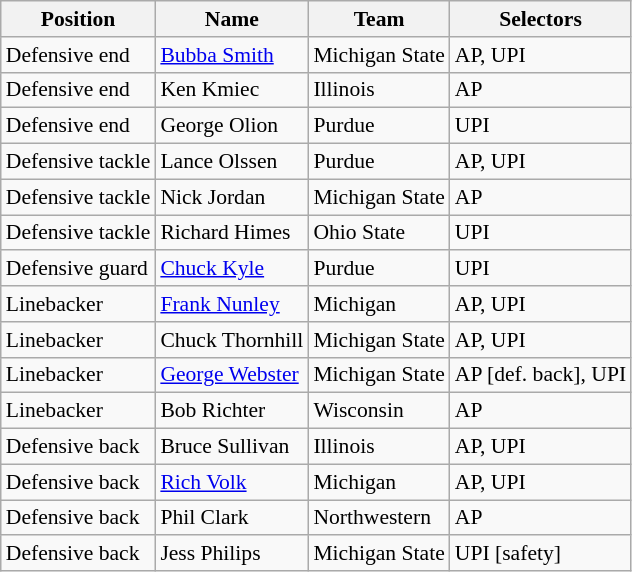<table class="wikitable" style="font-size: 90%">
<tr>
<th>Position</th>
<th>Name</th>
<th>Team</th>
<th>Selectors</th>
</tr>
<tr>
<td>Defensive end</td>
<td><a href='#'>Bubba Smith</a></td>
<td>Michigan State</td>
<td>AP, UPI</td>
</tr>
<tr>
<td>Defensive end</td>
<td>Ken Kmiec</td>
<td>Illinois</td>
<td>AP</td>
</tr>
<tr>
<td>Defensive end</td>
<td>George Olion</td>
<td>Purdue</td>
<td>UPI</td>
</tr>
<tr>
<td>Defensive tackle</td>
<td>Lance Olssen</td>
<td>Purdue</td>
<td>AP, UPI</td>
</tr>
<tr>
<td>Defensive tackle</td>
<td>Nick Jordan</td>
<td>Michigan State</td>
<td>AP</td>
</tr>
<tr>
<td>Defensive tackle</td>
<td>Richard Himes</td>
<td>Ohio State</td>
<td>UPI</td>
</tr>
<tr>
<td>Defensive guard</td>
<td><a href='#'>Chuck Kyle</a></td>
<td>Purdue</td>
<td>UPI</td>
</tr>
<tr>
<td>Linebacker</td>
<td><a href='#'>Frank Nunley</a></td>
<td>Michigan</td>
<td>AP, UPI</td>
</tr>
<tr>
<td>Linebacker</td>
<td>Chuck Thornhill</td>
<td>Michigan State</td>
<td>AP, UPI</td>
</tr>
<tr>
<td>Linebacker</td>
<td><a href='#'>George Webster</a></td>
<td>Michigan State</td>
<td>AP [def. back], UPI</td>
</tr>
<tr>
<td>Linebacker</td>
<td>Bob Richter</td>
<td>Wisconsin</td>
<td>AP</td>
</tr>
<tr>
<td>Defensive back</td>
<td>Bruce Sullivan</td>
<td>Illinois</td>
<td>AP, UPI</td>
</tr>
<tr>
<td>Defensive back</td>
<td><a href='#'>Rich Volk</a></td>
<td>Michigan</td>
<td>AP, UPI</td>
</tr>
<tr>
<td>Defensive back</td>
<td>Phil Clark</td>
<td>Northwestern</td>
<td>AP</td>
</tr>
<tr>
<td>Defensive back</td>
<td>Jess Philips</td>
<td>Michigan State</td>
<td>UPI [safety]</td>
</tr>
</table>
